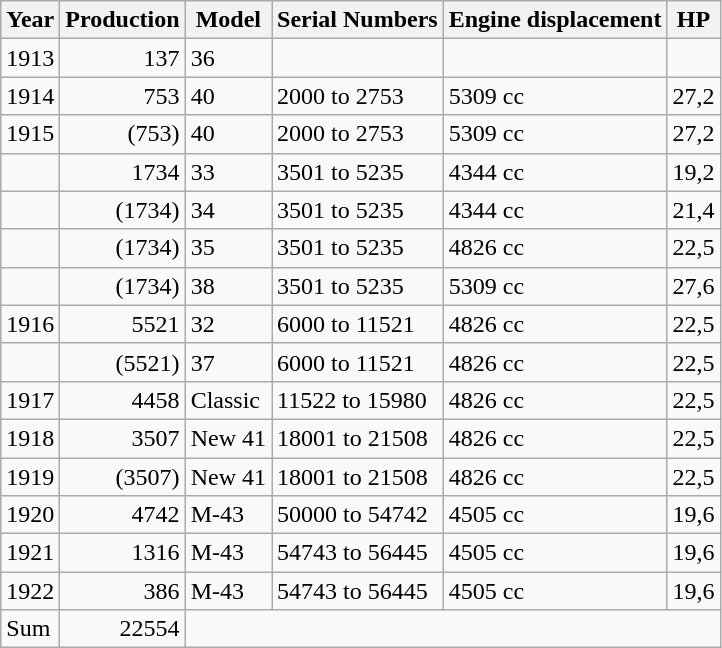<table class="wikitable sortable">
<tr>
<th>Year</th>
<th>Production</th>
<th>Model</th>
<th>Serial Numbers</th>
<th>Engine displacement</th>
<th>HP</th>
</tr>
<tr>
<td>1913</td>
<td align="right">137</td>
<td>36</td>
<td></td>
<td></td>
</tr>
<tr>
<td>1914</td>
<td align="right">753</td>
<td>40 </td>
<td>2000 to 2753</td>
<td>5309 cc</td>
<td>27,2</td>
</tr>
<tr>
<td>1915</td>
<td align="right">(753)</td>
<td>40 </td>
<td>2000 to 2753</td>
<td>5309 cc</td>
<td>27,2</td>
</tr>
<tr>
<td></td>
<td align="right">1734</td>
<td>33</td>
<td>3501 to 5235</td>
<td>4344 cc</td>
<td>19,2</td>
</tr>
<tr>
<td></td>
<td align="right">(1734)</td>
<td>34</td>
<td>3501 to 5235</td>
<td>4344 cc</td>
<td>21,4</td>
</tr>
<tr>
<td></td>
<td align="right">(1734)</td>
<td>35 </td>
<td>3501 to 5235</td>
<td>4826 cc</td>
<td>22,5</td>
</tr>
<tr>
<td></td>
<td align="right">(1734)</td>
<td>38</td>
<td>3501 to 5235</td>
<td>5309 cc</td>
<td>27,6</td>
</tr>
<tr>
<td>1916</td>
<td align="right">5521</td>
<td>32</td>
<td>6000 to 11521</td>
<td>4826 cc</td>
<td>22,5</td>
</tr>
<tr>
<td></td>
<td align="right">(5521)</td>
<td>37 </td>
<td>6000 to 11521</td>
<td>4826 cc</td>
<td>22,5</td>
</tr>
<tr>
<td>1917</td>
<td align="right">4458</td>
<td>Classic</td>
<td>11522 to 15980</td>
<td>4826 cc</td>
<td>22,5</td>
</tr>
<tr>
<td>1918</td>
<td align="right">3507</td>
<td>New 41 </td>
<td>18001 to 21508</td>
<td>4826 cc</td>
<td>22,5</td>
</tr>
<tr>
<td>1919</td>
<td align="right">(3507)</td>
<td>New 41 </td>
<td>18001 to 21508</td>
<td>4826 cc</td>
<td>22,5</td>
</tr>
<tr>
<td>1920</td>
<td align="right">4742</td>
<td>M-43 </td>
<td>50000 to 54742</td>
<td>4505 cc</td>
<td>19,6</td>
</tr>
<tr>
<td>1921</td>
<td align="right">1316</td>
<td>M-43</td>
<td>54743 to 56445</td>
<td>4505 cc</td>
<td>19,6</td>
</tr>
<tr>
<td>1922</td>
<td align="right">386</td>
<td>M-43</td>
<td>54743 to 56445</td>
<td>4505 cc</td>
<td>19,6</td>
</tr>
<tr>
<td>Sum</td>
<td align="right">22554</td>
</tr>
</table>
